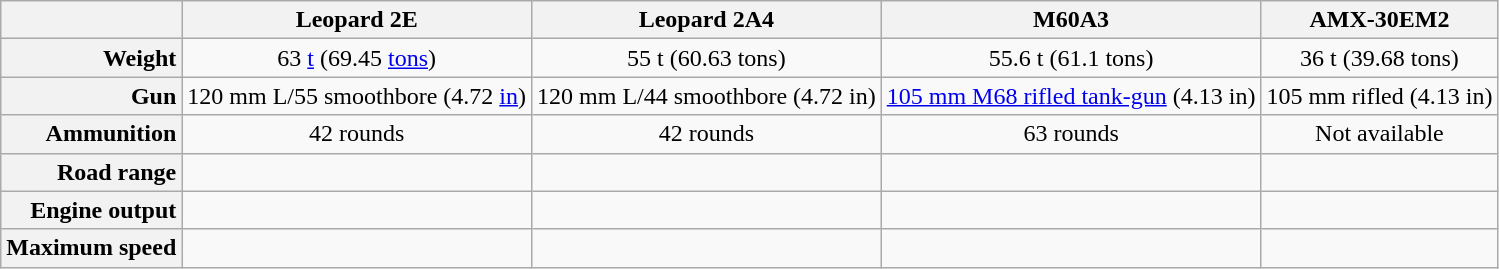<table class="wikitable" style="border-top:3px; border-collapse:collapse; text-align:center;" summary="Characteristics of the Leopard 2E">
<tr style="vertical-align:bottom; border-bottom:1px solid #999;">
<th></th>
<th>Leopard 2E</th>
<th>Leopard 2A4</th>
<th>M60A3</th>
<th>AMX-30EM2</th>
</tr>
<tr>
<th style="text-align:right;">Weight</th>
<td>63 <a href='#'>t</a> (69.45 <a href='#'>tons</a>)</td>
<td>55 t (60.63 tons)</td>
<td>55.6 t (61.1 tons)</td>
<td>36 t (39.68 tons)</td>
</tr>
<tr>
<th style="text-align:right;">Gun</th>
<td>120 mm L/55 smoothbore (4.72 <a href='#'>in</a>)</td>
<td>120 mm L/44 smoothbore (4.72 in)</td>
<td><a href='#'>105 mm M68 rifled tank-gun</a> (4.13 in)</td>
<td>105 mm rifled (4.13 in)</td>
</tr>
<tr>
<th style="text-align:right;">Ammunition</th>
<td>42 rounds</td>
<td>42 rounds</td>
<td>63 rounds</td>
<td>Not available</td>
</tr>
<tr>
<th style="text-align:right;">Road range</th>
<td></td>
<td></td>
<td></td>
<td></td>
</tr>
<tr>
<th style="text-align:right;">Engine output</th>
<td></td>
<td></td>
<td></td>
<td></td>
</tr>
<tr>
<th style="text-align:right;">Maximum speed</th>
<td></td>
<td></td>
<td></td>
<td></td>
</tr>
</table>
